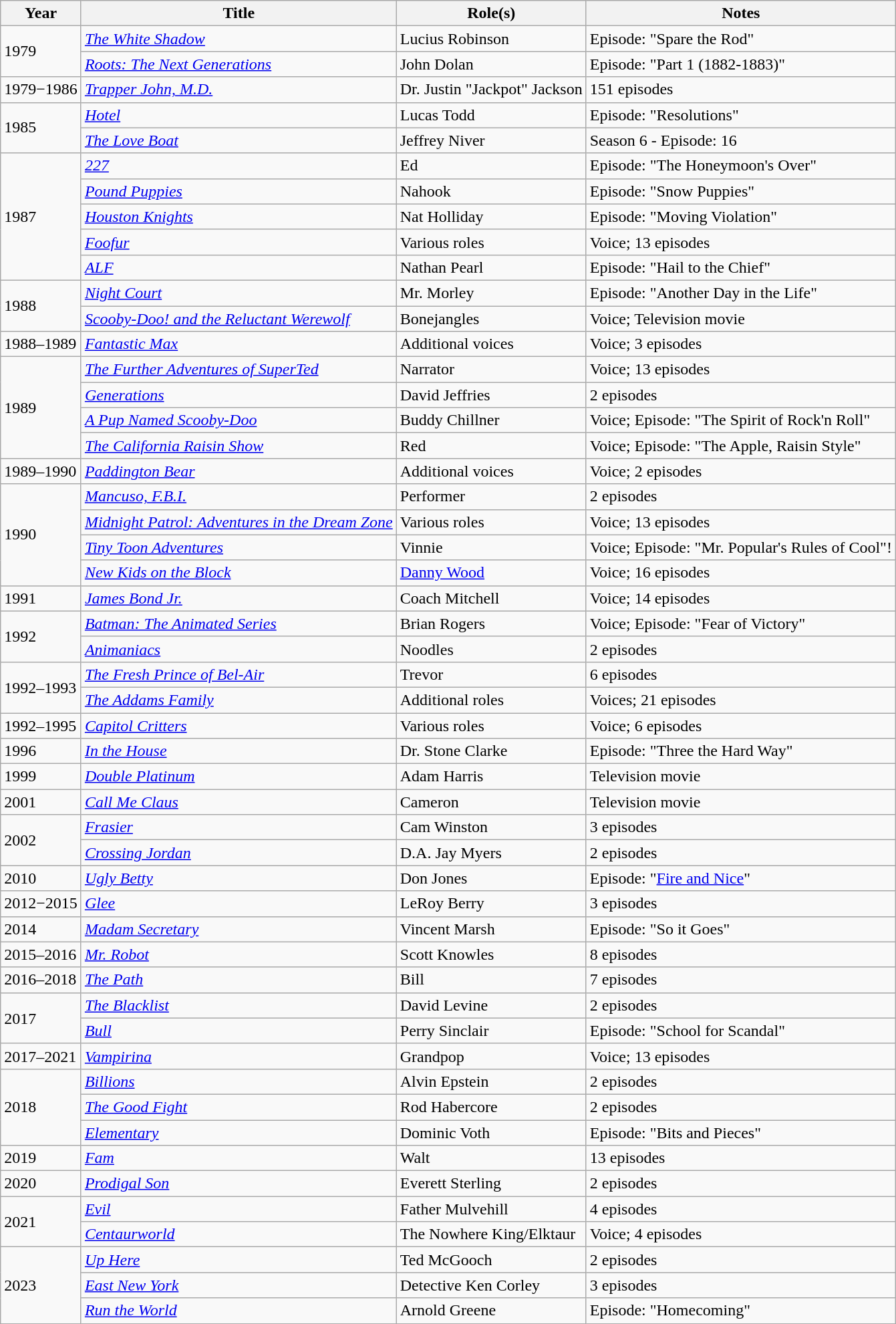<table class="wikitable">
<tr>
<th>Year</th>
<th>Title</th>
<th>Role(s)</th>
<th>Notes</th>
</tr>
<tr>
<td rowspan="2">1979</td>
<td><em><a href='#'>The White Shadow</a></em></td>
<td>Lucius Robinson</td>
<td>Episode: "Spare the Rod"</td>
</tr>
<tr>
<td><em><a href='#'>Roots: The Next Generations</a></em></td>
<td>John Dolan</td>
<td>Episode: "Part 1 (1882-1883)"</td>
</tr>
<tr>
<td>1979−1986</td>
<td><em><a href='#'>Trapper John, M.D.</a></em></td>
<td>Dr. Justin "Jackpot" Jackson</td>
<td>151 episodes</td>
</tr>
<tr>
<td rowspan="2">1985</td>
<td><em><a href='#'>Hotel</a></em></td>
<td>Lucas Todd</td>
<td>Episode: "Resolutions"</td>
</tr>
<tr>
<td><em><a href='#'>The Love Boat</a></em></td>
<td>Jeffrey Niver</td>
<td>Season 6 - Episode: 16</td>
</tr>
<tr>
<td rowspan="5">1987</td>
<td><em><a href='#'>227</a></em></td>
<td>Ed</td>
<td>Episode: "The Honeymoon's Over"</td>
</tr>
<tr>
<td><em><a href='#'>Pound Puppies</a></em></td>
<td>Nahook</td>
<td>Episode: "Snow Puppies"</td>
</tr>
<tr>
<td><em><a href='#'>Houston Knights</a></em></td>
<td>Nat Holliday</td>
<td>Episode: "Moving Violation"</td>
</tr>
<tr>
<td><em><a href='#'>Foofur</a></em></td>
<td>Various roles</td>
<td>Voice; 13 episodes</td>
</tr>
<tr>
<td><em><a href='#'>ALF</a></em></td>
<td>Nathan Pearl</td>
<td>Episode: "Hail to the Chief"</td>
</tr>
<tr>
<td rowspan="2">1988</td>
<td><em><a href='#'>Night Court</a></em></td>
<td>Mr. Morley</td>
<td>Episode: "Another Day in the Life"</td>
</tr>
<tr>
<td><em><a href='#'>Scooby-Doo! and the Reluctant Werewolf</a></em></td>
<td>Bonejangles</td>
<td>Voice; Television movie</td>
</tr>
<tr>
<td>1988–1989</td>
<td><em><a href='#'>Fantastic Max</a></em></td>
<td>Additional voices</td>
<td>Voice; 3 episodes</td>
</tr>
<tr>
<td rowspan="4">1989</td>
<td><em><a href='#'>The Further Adventures of SuperTed</a></em></td>
<td>Narrator</td>
<td>Voice; 13 episodes</td>
</tr>
<tr>
<td><em><a href='#'>Generations</a></em></td>
<td>David Jeffries</td>
<td>2 episodes</td>
</tr>
<tr>
<td><em><a href='#'>A Pup Named Scooby-Doo</a></em></td>
<td>Buddy Chillner</td>
<td>Voice; Episode: "The Spirit of Rock'n Roll"</td>
</tr>
<tr>
<td><em><a href='#'>The California Raisin Show</a></em></td>
<td>Red</td>
<td>Voice; Episode: "The Apple, Raisin Style"</td>
</tr>
<tr>
<td>1989–1990</td>
<td><em><a href='#'>Paddington Bear</a></em></td>
<td>Additional voices</td>
<td>Voice; 2 episodes</td>
</tr>
<tr>
<td rowspan="4">1990</td>
<td><em><a href='#'>Mancuso, F.B.I.</a></em></td>
<td>Performer</td>
<td>2 episodes</td>
</tr>
<tr>
<td><em><a href='#'>Midnight Patrol: Adventures in the Dream Zone</a></em></td>
<td>Various roles</td>
<td>Voice; 13 episodes</td>
</tr>
<tr>
<td><em><a href='#'>Tiny Toon Adventures</a></em></td>
<td>Vinnie</td>
<td>Voice; Episode: "Mr. Popular's Rules of Cool"!</td>
</tr>
<tr>
<td><em><a href='#'>New Kids on the Block</a></em></td>
<td><a href='#'>Danny Wood</a></td>
<td>Voice; 16 episodes</td>
</tr>
<tr>
<td>1991</td>
<td><em><a href='#'>James Bond Jr.</a></em></td>
<td>Coach Mitchell</td>
<td>Voice; 14 episodes</td>
</tr>
<tr>
<td rowspan="2">1992</td>
<td><em><a href='#'>Batman: The Animated Series</a></em></td>
<td>Brian Rogers</td>
<td>Voice; Episode: "Fear of Victory"</td>
</tr>
<tr>
<td><em><a href='#'>Animaniacs</a></em></td>
<td>Noodles</td>
<td>2 episodes</td>
</tr>
<tr>
<td rowspan="2">1992–1993</td>
<td><em><a href='#'>The Fresh Prince of Bel-Air</a></em></td>
<td>Trevor</td>
<td>6 episodes</td>
</tr>
<tr>
<td><em><a href='#'>The Addams Family</a></em></td>
<td>Additional roles</td>
<td>Voices; 21 episodes</td>
</tr>
<tr>
<td>1992–1995</td>
<td><em><a href='#'>Capitol Critters</a></em></td>
<td>Various roles</td>
<td>Voice; 6 episodes</td>
</tr>
<tr>
<td>1996</td>
<td><em><a href='#'>In the House</a></em></td>
<td>Dr. Stone Clarke</td>
<td>Episode: "Three the Hard Way"</td>
</tr>
<tr>
<td>1999</td>
<td><em><a href='#'>Double Platinum</a></em></td>
<td>Adam Harris</td>
<td>Television movie</td>
</tr>
<tr>
<td>2001</td>
<td><em><a href='#'>Call Me Claus</a></em></td>
<td>Cameron</td>
<td>Television movie</td>
</tr>
<tr>
<td rowspan="2">2002</td>
<td><em><a href='#'>Frasier</a></em></td>
<td>Cam Winston</td>
<td>3 episodes</td>
</tr>
<tr>
<td><em><a href='#'>Crossing Jordan</a></em></td>
<td>D.A. Jay Myers</td>
<td>2 episodes</td>
</tr>
<tr>
<td>2010</td>
<td><em><a href='#'>Ugly Betty</a></em></td>
<td>Don Jones</td>
<td>Episode: "<a href='#'>Fire and Nice</a>"</td>
</tr>
<tr>
<td>2012−2015</td>
<td><em><a href='#'>Glee</a></em></td>
<td>LeRoy Berry</td>
<td>3 episodes</td>
</tr>
<tr>
<td>2014</td>
<td><em><a href='#'>Madam Secretary</a></em></td>
<td>Vincent Marsh</td>
<td>Episode: "So it Goes"</td>
</tr>
<tr>
<td>2015–2016</td>
<td><em><a href='#'>Mr. Robot</a></em></td>
<td>Scott Knowles</td>
<td>8 episodes</td>
</tr>
<tr>
<td>2016–2018</td>
<td><em><a href='#'>The Path</a></em></td>
<td>Bill</td>
<td>7 episodes</td>
</tr>
<tr>
<td rowspan="2">2017</td>
<td><em><a href='#'>The Blacklist</a></em></td>
<td>David Levine</td>
<td>2 episodes</td>
</tr>
<tr>
<td><em><a href='#'>Bull</a></em></td>
<td>Perry Sinclair</td>
<td>Episode: "School for Scandal"</td>
</tr>
<tr>
<td>2017–2021</td>
<td><em><a href='#'>Vampirina</a></em></td>
<td>Grandpop</td>
<td>Voice; 13 episodes</td>
</tr>
<tr>
<td rowspan="3">2018</td>
<td><em><a href='#'>Billions</a></em></td>
<td>Alvin Epstein</td>
<td>2 episodes</td>
</tr>
<tr>
<td><em><a href='#'>The Good Fight</a></em></td>
<td>Rod Habercore</td>
<td>2 episodes</td>
</tr>
<tr>
<td><em><a href='#'>Elementary</a></em></td>
<td>Dominic Voth</td>
<td>Episode: "Bits and Pieces"</td>
</tr>
<tr>
<td>2019</td>
<td><em><a href='#'>Fam</a></em></td>
<td>Walt</td>
<td>13 episodes</td>
</tr>
<tr>
<td>2020</td>
<td><em><a href='#'>Prodigal Son</a></em></td>
<td>Everett Sterling</td>
<td>2 episodes</td>
</tr>
<tr>
<td rowspan="2">2021</td>
<td><em><a href='#'>Evil</a></em></td>
<td>Father Mulvehill</td>
<td>4 episodes</td>
</tr>
<tr>
<td><em><a href='#'>Centaurworld</a></em></td>
<td>The Nowhere King/Elktaur</td>
<td>Voice; 4 episodes</td>
</tr>
<tr>
<td rowspan="3">2023</td>
<td><em><a href='#'>Up Here</a></em></td>
<td>Ted McGooch</td>
<td>2 episodes</td>
</tr>
<tr>
<td><em><a href='#'>East New York</a></em></td>
<td>Detective Ken Corley</td>
<td>3 episodes</td>
</tr>
<tr>
<td><em><a href='#'>Run the World</a></em></td>
<td>Arnold Greene</td>
<td>Episode: "Homecoming"</td>
</tr>
</table>
